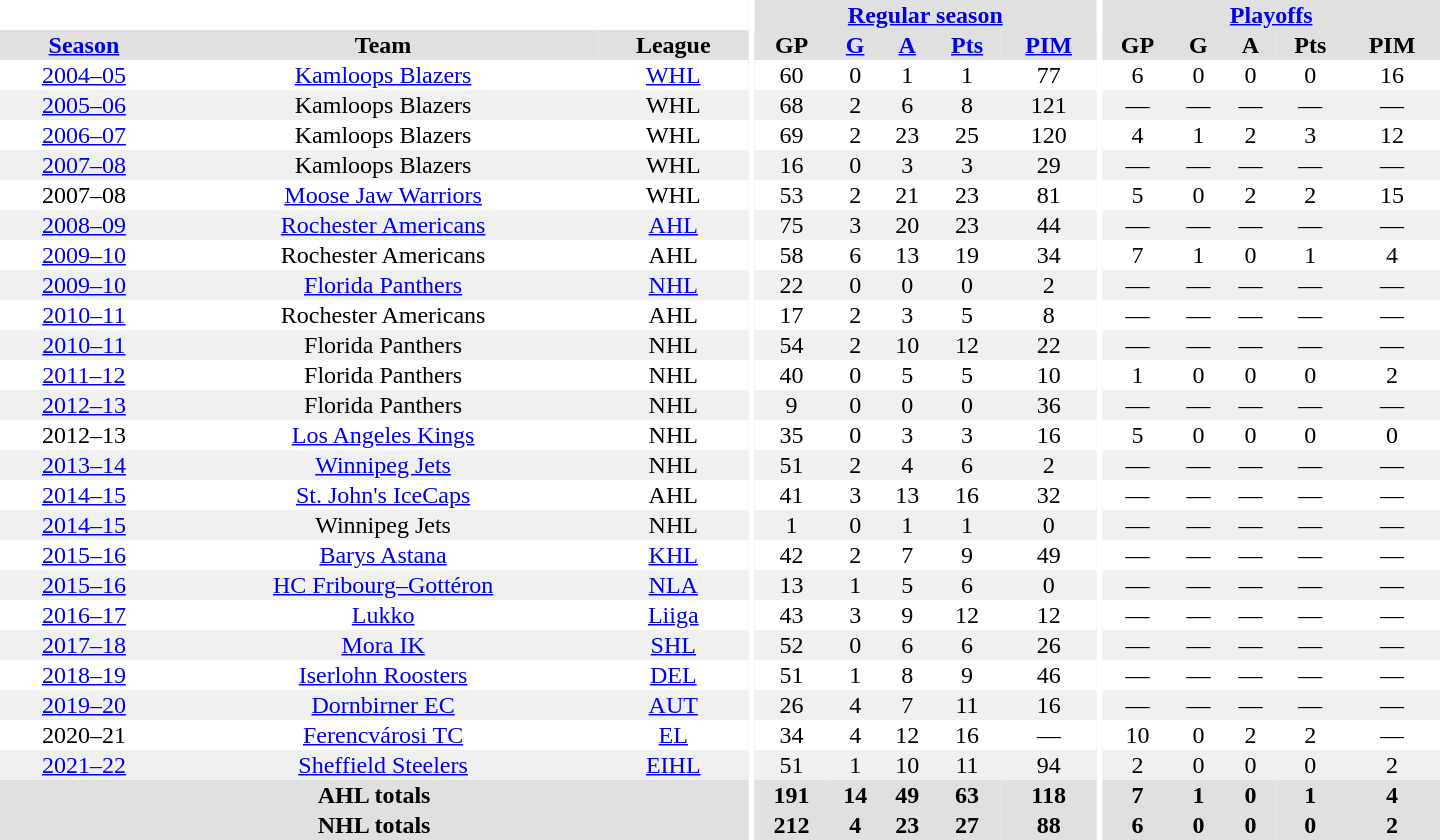<table border="0" cellpadding="1" cellspacing="0" ID="Table3" style="text-align:center; width:60em">
<tr bgcolor="#e0e0e0">
<th colspan="3" bgcolor="#ffffff"></th>
<th rowspan="99" bgcolor="#ffffff"></th>
<th colspan="5"><a href='#'>Regular season</a></th>
<th rowspan="99" bgcolor="#ffffff"></th>
<th colspan="5"><a href='#'>Playoffs</a></th>
</tr>
<tr bgcolor="#e0e0e0">
<th><a href='#'>Season</a></th>
<th>Team</th>
<th>League</th>
<th>GP</th>
<th><a href='#'>G</a></th>
<th><a href='#'>A</a></th>
<th><a href='#'>Pts</a></th>
<th><a href='#'>PIM</a></th>
<th>GP</th>
<th>G</th>
<th>A</th>
<th>Pts</th>
<th>PIM</th>
</tr>
<tr>
<td><a href='#'>2004–05</a></td>
<td><a href='#'>Kamloops Blazers</a></td>
<td><a href='#'>WHL</a></td>
<td>60</td>
<td>0</td>
<td>1</td>
<td>1</td>
<td>77</td>
<td>6</td>
<td>0</td>
<td>0</td>
<td>0</td>
<td>16</td>
</tr>
<tr bgcolor="#f0f0f0">
<td><a href='#'>2005–06</a></td>
<td>Kamloops Blazers</td>
<td>WHL</td>
<td>68</td>
<td>2</td>
<td>6</td>
<td>8</td>
<td>121</td>
<td>—</td>
<td>—</td>
<td>—</td>
<td>—</td>
<td>—</td>
</tr>
<tr>
<td><a href='#'>2006–07</a></td>
<td>Kamloops Blazers</td>
<td>WHL</td>
<td>69</td>
<td>2</td>
<td>23</td>
<td>25</td>
<td>120</td>
<td>4</td>
<td>1</td>
<td>2</td>
<td>3</td>
<td>12</td>
</tr>
<tr bgcolor="#f0f0f0">
<td><a href='#'>2007–08</a></td>
<td>Kamloops Blazers</td>
<td>WHL</td>
<td>16</td>
<td>0</td>
<td>3</td>
<td>3</td>
<td>29</td>
<td>—</td>
<td>—</td>
<td>—</td>
<td>—</td>
<td>—</td>
</tr>
<tr>
<td>2007–08</td>
<td><a href='#'>Moose Jaw Warriors</a></td>
<td>WHL</td>
<td>53</td>
<td>2</td>
<td>21</td>
<td>23</td>
<td>81</td>
<td>5</td>
<td>0</td>
<td>2</td>
<td>2</td>
<td>15</td>
</tr>
<tr bgcolor="#f0f0f0">
<td><a href='#'>2008–09</a></td>
<td><a href='#'>Rochester Americans</a></td>
<td><a href='#'>AHL</a></td>
<td>75</td>
<td>3</td>
<td>20</td>
<td>23</td>
<td>44</td>
<td>—</td>
<td>—</td>
<td>—</td>
<td>—</td>
<td>—</td>
</tr>
<tr>
<td><a href='#'>2009–10</a></td>
<td>Rochester Americans</td>
<td>AHL</td>
<td>58</td>
<td>6</td>
<td>13</td>
<td>19</td>
<td>34</td>
<td>7</td>
<td>1</td>
<td>0</td>
<td>1</td>
<td>4</td>
</tr>
<tr bgcolor="#f0f0f0">
<td><a href='#'>2009–10</a></td>
<td><a href='#'>Florida Panthers</a></td>
<td><a href='#'>NHL</a></td>
<td>22</td>
<td>0</td>
<td>0</td>
<td>0</td>
<td>2</td>
<td>—</td>
<td>—</td>
<td>—</td>
<td>—</td>
<td>—</td>
</tr>
<tr>
<td><a href='#'>2010–11</a></td>
<td>Rochester Americans</td>
<td>AHL</td>
<td>17</td>
<td>2</td>
<td>3</td>
<td>5</td>
<td>8</td>
<td>—</td>
<td>—</td>
<td>—</td>
<td>—</td>
<td>—</td>
</tr>
<tr bgcolor="#f0f0f0">
<td><a href='#'>2010–11</a></td>
<td>Florida Panthers</td>
<td>NHL</td>
<td>54</td>
<td>2</td>
<td>10</td>
<td>12</td>
<td>22</td>
<td>—</td>
<td>—</td>
<td>—</td>
<td>—</td>
<td>—</td>
</tr>
<tr>
<td><a href='#'>2011–12</a></td>
<td>Florida Panthers</td>
<td>NHL</td>
<td>40</td>
<td>0</td>
<td>5</td>
<td>5</td>
<td>10</td>
<td>1</td>
<td>0</td>
<td>0</td>
<td>0</td>
<td>2</td>
</tr>
<tr bgcolor="#f0f0f0">
<td><a href='#'>2012–13</a></td>
<td>Florida Panthers</td>
<td>NHL</td>
<td>9</td>
<td>0</td>
<td>0</td>
<td>0</td>
<td>36</td>
<td>—</td>
<td>—</td>
<td>—</td>
<td>—</td>
<td>—</td>
</tr>
<tr>
<td>2012–13</td>
<td><a href='#'>Los Angeles Kings</a></td>
<td>NHL</td>
<td>35</td>
<td>0</td>
<td>3</td>
<td>3</td>
<td>16</td>
<td>5</td>
<td>0</td>
<td>0</td>
<td>0</td>
<td>0</td>
</tr>
<tr bgcolor="#f0f0f0">
<td><a href='#'>2013–14</a></td>
<td><a href='#'>Winnipeg Jets</a></td>
<td>NHL</td>
<td>51</td>
<td>2</td>
<td>4</td>
<td>6</td>
<td>2</td>
<td>—</td>
<td>—</td>
<td>—</td>
<td>—</td>
<td>—</td>
</tr>
<tr>
<td><a href='#'>2014–15</a></td>
<td><a href='#'>St. John's IceCaps</a></td>
<td>AHL</td>
<td>41</td>
<td>3</td>
<td>13</td>
<td>16</td>
<td>32</td>
<td>—</td>
<td>—</td>
<td>—</td>
<td>—</td>
<td>—</td>
</tr>
<tr bgcolor="#f0f0f0">
<td><a href='#'>2014–15</a></td>
<td>Winnipeg Jets</td>
<td>NHL</td>
<td>1</td>
<td>0</td>
<td>1</td>
<td>1</td>
<td>0</td>
<td>—</td>
<td>—</td>
<td>—</td>
<td>—</td>
<td>—</td>
</tr>
<tr>
<td><a href='#'>2015–16</a></td>
<td><a href='#'>Barys Astana</a></td>
<td><a href='#'>KHL</a></td>
<td>42</td>
<td>2</td>
<td>7</td>
<td>9</td>
<td>49</td>
<td>—</td>
<td>—</td>
<td>—</td>
<td>—</td>
<td>—</td>
</tr>
<tr bgcolor="#f0f0f0">
<td><a href='#'>2015–16</a></td>
<td><a href='#'>HC Fribourg–Gottéron</a></td>
<td><a href='#'>NLA</a></td>
<td>13</td>
<td>1</td>
<td>5</td>
<td>6</td>
<td>0</td>
<td>—</td>
<td>—</td>
<td>—</td>
<td>—</td>
<td>—</td>
</tr>
<tr>
<td><a href='#'>2016–17</a></td>
<td><a href='#'>Lukko</a></td>
<td><a href='#'>Liiga</a></td>
<td>43</td>
<td>3</td>
<td>9</td>
<td>12</td>
<td>12</td>
<td>—</td>
<td>—</td>
<td>—</td>
<td>—</td>
<td>—</td>
</tr>
<tr bgcolor="#f0f0f0">
<td><a href='#'>2017–18</a></td>
<td><a href='#'>Mora IK</a></td>
<td><a href='#'>SHL</a></td>
<td>52</td>
<td>0</td>
<td>6</td>
<td>6</td>
<td>26</td>
<td>—</td>
<td>—</td>
<td>—</td>
<td>—</td>
<td>—</td>
</tr>
<tr>
<td><a href='#'>2018–19</a></td>
<td><a href='#'>Iserlohn Roosters</a></td>
<td><a href='#'>DEL</a></td>
<td>51</td>
<td>1</td>
<td>8</td>
<td>9</td>
<td>46</td>
<td>—</td>
<td>—</td>
<td>—</td>
<td>—</td>
<td>—</td>
</tr>
<tr bgcolor="#f0f0f0">
<td><a href='#'>2019–20</a></td>
<td><a href='#'>Dornbirner EC</a></td>
<td><a href='#'>AUT</a></td>
<td>26</td>
<td>4</td>
<td>7</td>
<td>11</td>
<td>16</td>
<td>—</td>
<td>—</td>
<td>—</td>
<td>—</td>
<td>—</td>
</tr>
<tr>
<td>2020–21</td>
<td><a href='#'>Ferencvárosi TC</a></td>
<td><a href='#'>EL</a></td>
<td>34</td>
<td>4</td>
<td>12</td>
<td>16</td>
<td>—</td>
<td>10</td>
<td>0</td>
<td>2</td>
<td>2</td>
<td>—</td>
</tr>
<tr>
</tr>
<tr bgcolor="#f0f0f0">
<td><a href='#'>2021–22</a></td>
<td><a href='#'>Sheffield Steelers</a></td>
<td><a href='#'>EIHL</a></td>
<td>51</td>
<td>1</td>
<td>10</td>
<td>11</td>
<td>94</td>
<td>2</td>
<td>0</td>
<td>0</td>
<td>0</td>
<td>2</td>
</tr>
<tr bgcolor="#e0e0e0">
<th colspan="3">AHL totals</th>
<th>191</th>
<th>14</th>
<th>49</th>
<th>63</th>
<th>118</th>
<th>7</th>
<th>1</th>
<th>0</th>
<th>1</th>
<th>4</th>
</tr>
<tr bgcolor="#e0e0e0">
<th colspan="3">NHL totals</th>
<th>212</th>
<th>4</th>
<th>23</th>
<th>27</th>
<th>88</th>
<th>6</th>
<th>0</th>
<th>0</th>
<th>0</th>
<th>2</th>
</tr>
</table>
